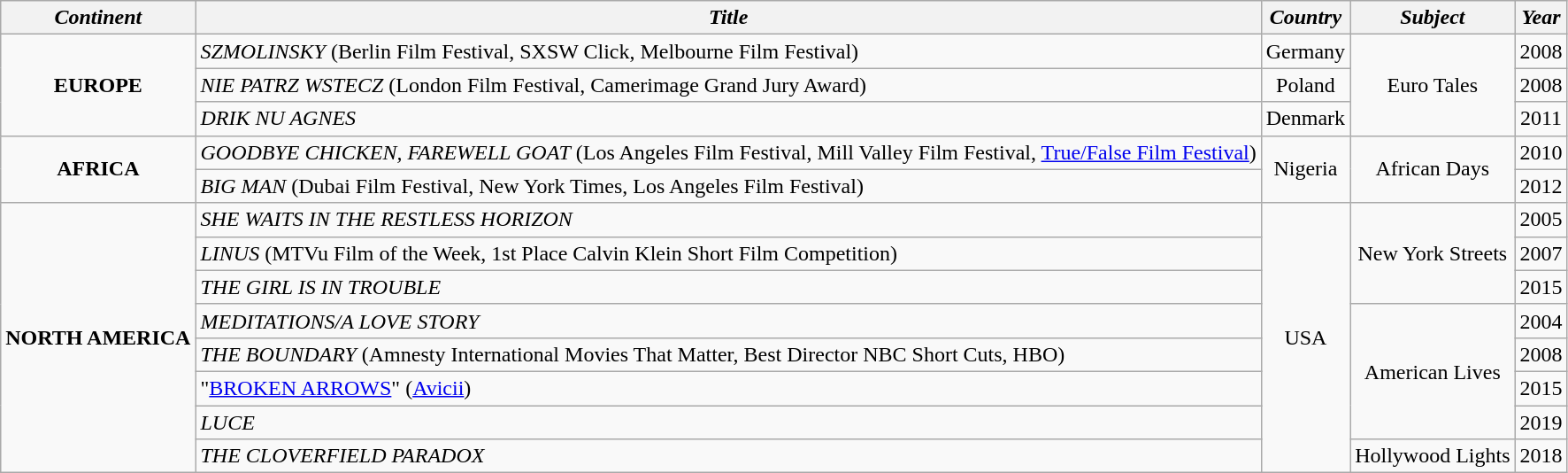<table class="wikitable">
<tr>
<th style="text-align: center;"><em>Continent</em></th>
<th style="text-align: center;"><em>Title</em></th>
<th style="text-align: center;"><em>Country</em></th>
<th style="text-align: center;"><em>Subject</em></th>
<th style="text-align: center;"><em>Year</em></th>
</tr>
<tr>
<td rowspan="3" style="text-align: center;"><strong>EUROPE</strong></td>
<td><em>SZMOLINSKY</em> (Berlin Film Festival, SXSW Click, Melbourne Film Festival)</td>
<td style="text-align: center;">Germany</td>
<td rowspan="3" style="text-align: center;">Euro Tales</td>
<td style="text-align: center;">2008</td>
</tr>
<tr>
<td><em>NIE PATRZ WSTECZ</em> (London Film Festival, Camerimage Grand Jury Award)</td>
<td style="text-align: center;">Poland</td>
<td style="text-align: center;">2008</td>
</tr>
<tr>
<td><em>DRIK NU AGNES</em></td>
<td style="text-align: center;">Denmark</td>
<td style="text-align: center;">2011</td>
</tr>
<tr>
<td rowspan="2" style="text-align: center;"><strong>AFRICA</strong></td>
<td><em>GOODBYE CHICKEN, FAREWELL GOAT</em> (Los Angeles Film Festival, Mill Valley Film Festival, <a href='#'>True/False Film Festival</a>)</td>
<td rowspan="2" style="text-align: center;">Nigeria</td>
<td rowspan="2" style="text-align: center;">African Days</td>
<td style="text-align: center;">2010</td>
</tr>
<tr>
<td><em>BIG MAN</em> (Dubai Film Festival, New York Times, Los Angeles Film Festival)</td>
<td style="text-align: center;">2012</td>
</tr>
<tr>
<td rowspan="8" style="text-align: center;"><strong>NORTH AMERICA</strong></td>
<td><em>SHE WAITS IN THE RESTLESS HORIZON</em></td>
<td rowspan="8" style="text-align: center;">USA</td>
<td rowspan="3" style="text-align: center;">New York Streets</td>
<td style="text-align: center;">2005</td>
</tr>
<tr>
<td><em>LINUS</em> (MTVu Film of the Week, 1st Place Calvin Klein Short Film Competition)</td>
<td style="text-align: center;">2007</td>
</tr>
<tr>
<td><em>THE GIRL IS IN TROUBLE</em></td>
<td style="text-align: center;">2015</td>
</tr>
<tr>
<td><em>MEDITATIONS/A LOVE STORY</em></td>
<td rowspan="4" style="text-align: center;">American Lives</td>
<td style="text-align: center;">2004</td>
</tr>
<tr>
<td><em>THE BOUNDARY</em> (Amnesty International Movies That Matter, Best Director NBC Short Cuts, HBO)</td>
<td style="text-align: center;">2008</td>
</tr>
<tr>
<td>"<a href='#'>BROKEN ARROWS</a>" (<a href='#'>Avicii</a>)</td>
<td style="text-align: center;">2015</td>
</tr>
<tr>
<td><em>LUCE</em></td>
<td style="text-align: center;">2019</td>
</tr>
<tr>
<td><em>THE CLOVERFIELD PARADOX</em></td>
<td style="text-align: center;">Hollywood Lights</td>
<td style="text-align: center;">2018</td>
</tr>
</table>
